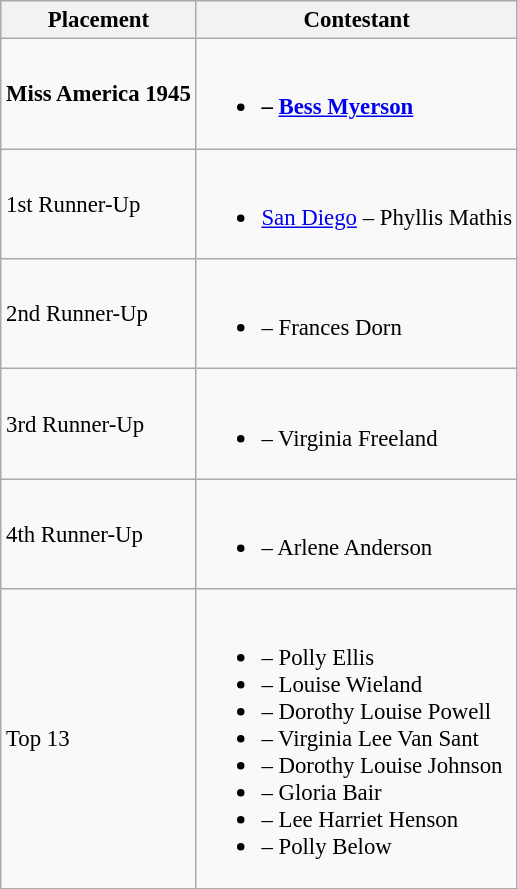<table class="wikitable sortable" style="font-size: 95%;">
<tr>
<th>Placement</th>
<th>Contestant</th>
</tr>
<tr>
<td><strong>Miss America 1945</strong></td>
<td><br><ul><li><strong> – <a href='#'>Bess Myerson</a></strong></li></ul></td>
</tr>
<tr>
<td>1st Runner-Up</td>
<td><br><ul><li> <a href='#'>San Diego</a> – Phyllis Mathis</li></ul></td>
</tr>
<tr>
<td>2nd Runner-Up</td>
<td><br><ul><li> – Frances Dorn</li></ul></td>
</tr>
<tr>
<td>3rd Runner-Up</td>
<td><br><ul><li> – Virginia Freeland</li></ul></td>
</tr>
<tr>
<td>4th Runner-Up</td>
<td><br><ul><li> – Arlene Anderson</li></ul></td>
</tr>
<tr>
<td>Top 13</td>
<td><br><ul><li> – Polly Ellis</li><li> – Louise Wieland</li><li> – Dorothy Louise Powell</li><li> – Virginia Lee Van Sant</li><li> – Dorothy Louise Johnson</li><li> – Gloria Bair</li><li> – Lee Harriet Henson</li><li> – Polly Below</li></ul></td>
</tr>
</table>
